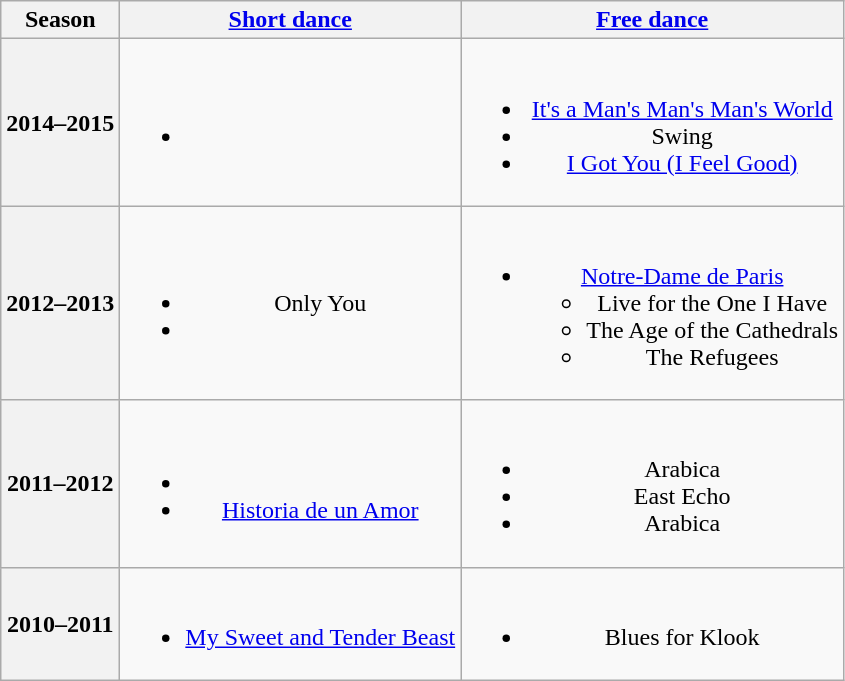<table class=wikitable style=text-align:center>
<tr>
<th>Season</th>
<th><a href='#'>Short dance</a></th>
<th><a href='#'>Free dance</a></th>
</tr>
<tr>
<th>2014–2015 <br> </th>
<td><br><ul><li></li></ul></td>
<td><br><ul><li><a href='#'>It's a Man's Man's Man's World</a> <br></li><li>Swing</li><li><a href='#'>I Got You (I Feel Good)</a> <br></li></ul></td>
</tr>
<tr>
<th>2012–2013 <br> </th>
<td><br><ul><li> Only You</li><li> <br></li></ul></td>
<td><br><ul><li><a href='#'>Notre-Dame de Paris</a> <br><ul><li>Live for the One I Have</li><li>The Age of the Cathedrals</li><li>The Refugees <br></li></ul></li></ul></td>
</tr>
<tr>
<th>2011–2012 <br> </th>
<td><br><ul><li></li><li> <a href='#'>Historia de un Amor</a> <br></li></ul></td>
<td><br><ul><li>Arabica</li><li>East Echo</li><li>Arabica <br></li></ul></td>
</tr>
<tr>
<th>2010–2011 <br> </th>
<td><br><ul><li> <a href='#'>My Sweet and Tender Beast</a> <br></li></ul></td>
<td><br><ul><li>Blues for Klook <br></li></ul></td>
</tr>
</table>
